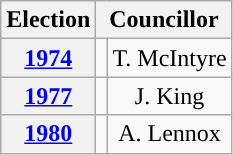<table class="wikitable" style="text-align:center">
<tr>
<th>Election</th>
<th colspan=2>Councillor</th>
</tr>
<tr>
<th><a href='#'>1974</a></th>
<td style="background-color: "></td>
<td>T. McIntyre</td>
</tr>
<tr>
<th><a href='#'>1977</a></th>
<td style="background-color: "></td>
<td>J. King</td>
</tr>
<tr>
<th><a href='#'>1980</a></th>
<td style="background-color: "></td>
<td>A. Lennox</td>
</tr>
</table>
